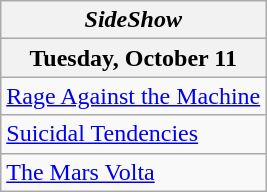<table class="wikitable">
<tr>
<th><em>SideShow</em></th>
</tr>
<tr>
<th>Tuesday, October 11</th>
</tr>
<tr>
<td><a href='#'>Rage Against the Machine</a></td>
</tr>
<tr>
<td><a href='#'>Suicidal Tendencies</a></td>
</tr>
<tr>
<td><a href='#'>The Mars Volta</a></td>
</tr>
</table>
